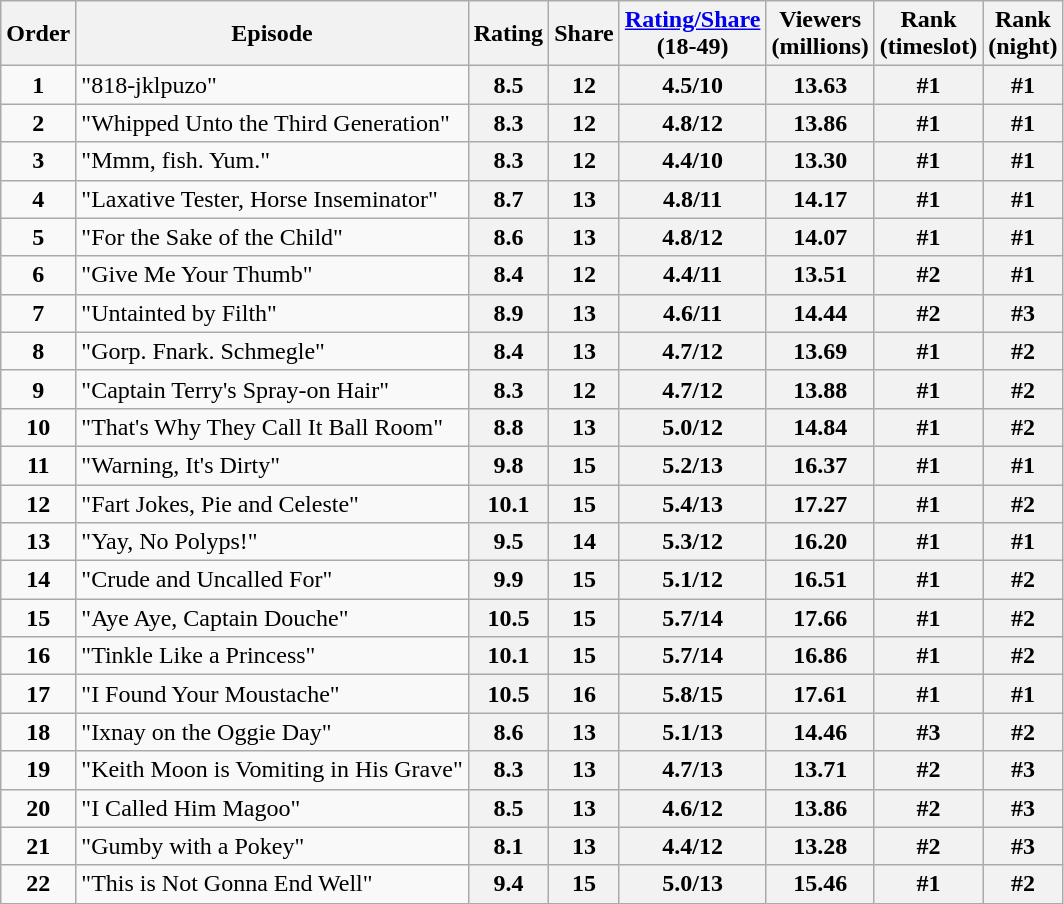<table class="wikitable sortable">
<tr>
<th>Order</th>
<th>Episode</th>
<th>Rating</th>
<th>Share</th>
<th><a href='#'>Rating/Share</a><br>(18-49)</th>
<th>Viewers<br>(millions)</th>
<th>Rank<br>(timeslot)</th>
<th>Rank<br>(night)</th>
</tr>
<tr>
<td style="text-align:center"><strong>1</strong></td>
<td>"818-jklpuzo"</td>
<th>8.5</th>
<th>12</th>
<th>4.5/10</th>
<th>13.63</th>
<th>#1</th>
<th>#1</th>
</tr>
<tr>
<td style="text-align:center"><strong>2</strong></td>
<td>"Whipped Unto the Third Generation"</td>
<th>8.3</th>
<th>12</th>
<th>4.8/12</th>
<th>13.86</th>
<th>#1</th>
<th>#1</th>
</tr>
<tr>
<td style="text-align:center"><strong>3</strong></td>
<td>"Mmm, fish. Yum."</td>
<th>8.3</th>
<th>12</th>
<th>4.4/10</th>
<th>13.30</th>
<th>#1</th>
<th>#1</th>
</tr>
<tr>
<td style="text-align:center"><strong>4</strong></td>
<td>"Laxative Tester, Horse Inseminator"</td>
<th>8.7</th>
<th>13</th>
<th>4.8/11</th>
<th>14.17</th>
<th>#1</th>
<th>#1</th>
</tr>
<tr>
<td style="text-align:center"><strong>5</strong></td>
<td>"For the Sake of the Child"</td>
<th>8.6</th>
<th>13</th>
<th>4.8/12</th>
<th>14.07</th>
<th>#1</th>
<th>#1</th>
</tr>
<tr>
<td style="text-align:center"><strong>6</strong></td>
<td>"Give Me Your Thumb"</td>
<th>8.4</th>
<th>12</th>
<th>4.4/11</th>
<th>13.51</th>
<th>#2</th>
<th>#1</th>
</tr>
<tr>
<td style="text-align:center"><strong>7</strong></td>
<td>"Untainted by Filth"</td>
<th>8.9</th>
<th>13</th>
<th>4.6/11</th>
<th>14.44</th>
<th>#2</th>
<th>#3</th>
</tr>
<tr>
<td style="text-align:center"><strong>8</strong></td>
<td>"Gorp. Fnark. Schmegle"</td>
<th>8.4</th>
<th>13</th>
<th>4.7/12</th>
<th>13.69</th>
<th>#1</th>
<th>#2</th>
</tr>
<tr>
<td style="text-align:center"><strong>9</strong></td>
<td>"Captain Terry's Spray-on Hair"</td>
<th>8.3</th>
<th>12</th>
<th>4.7/12</th>
<th>13.88</th>
<th>#1</th>
<th>#2</th>
</tr>
<tr>
<td style="text-align:center"><strong>10</strong></td>
<td>"That's Why They Call It Ball Room"</td>
<th>8.8</th>
<th>13</th>
<th>5.0/12</th>
<th>14.84</th>
<th>#1</th>
<th>#2</th>
</tr>
<tr>
<td style="text-align:center"><strong>11</strong></td>
<td>"Warning, It's Dirty"</td>
<th>9.8</th>
<th>15</th>
<th>5.2/13</th>
<th>16.37</th>
<th>#1</th>
<th>#1</th>
</tr>
<tr>
<td style="text-align:center"><strong>12</strong></td>
<td>"Fart Jokes, Pie and Celeste"</td>
<th>10.1</th>
<th>15</th>
<th>5.4/13</th>
<th>17.27</th>
<th>#1</th>
<th>#2</th>
</tr>
<tr>
<td style="text-align:center"><strong>13</strong></td>
<td>"Yay, No Polyps!"</td>
<th>9.5</th>
<th>14</th>
<th>5.3/12</th>
<th>16.20</th>
<th>#1</th>
<th>#1</th>
</tr>
<tr>
<td style="text-align:center"><strong>14</strong></td>
<td>"Crude and Uncalled For"</td>
<th>9.9</th>
<th>15</th>
<th>5.1/12</th>
<th>16.51</th>
<th>#1</th>
<th>#2</th>
</tr>
<tr>
<td style="text-align:center"><strong>15</strong></td>
<td>"Aye Aye, Captain Douche"</td>
<th>10.5</th>
<th>15</th>
<th>5.7/14</th>
<th>17.66</th>
<th>#1</th>
<th>#2</th>
</tr>
<tr>
<td style="text-align:center"><strong>16</strong></td>
<td>"Tinkle Like a Princess"</td>
<th>10.1</th>
<th>15</th>
<th>5.7/14</th>
<th>16.86</th>
<th>#1</th>
<th>#2</th>
</tr>
<tr>
<td style="text-align:center"><strong>17</strong></td>
<td>"I Found Your Moustache"</td>
<th>10.5</th>
<th>16</th>
<th>5.8/15</th>
<th>17.61</th>
<th>#1</th>
<th>#1</th>
</tr>
<tr>
<td style="text-align:center"><strong>18</strong></td>
<td>"Ixnay on the Oggie Day"</td>
<th>8.6</th>
<th>13</th>
<th>5.1/13</th>
<th>14.46</th>
<th>#3</th>
<th>#2</th>
</tr>
<tr>
<td style="text-align:center"><strong>19</strong></td>
<td>"Keith Moon is Vomiting in His Grave"</td>
<th>8.3</th>
<th>13</th>
<th>4.7/13</th>
<th>13.71</th>
<th>#2</th>
<th>#3</th>
</tr>
<tr>
<td style="text-align:center"><strong>20</strong></td>
<td>"I Called Him Magoo"</td>
<th>8.5</th>
<th>13</th>
<th>4.6/12</th>
<th>13.86</th>
<th>#2</th>
<th>#3</th>
</tr>
<tr>
<td style="text-align:center"><strong>21</strong></td>
<td>"Gumby with a Pokey"</td>
<th>8.1</th>
<th>13</th>
<th>4.4/12</th>
<th>13.28</th>
<th>#2</th>
<th>#3</th>
</tr>
<tr>
<td style="text-align:center"><strong>22</strong></td>
<td>"This is Not Gonna End Well"</td>
<th>9.4</th>
<th>15</th>
<th>5.0/13</th>
<th>15.46</th>
<th>#1</th>
<th>#2</th>
</tr>
</table>
